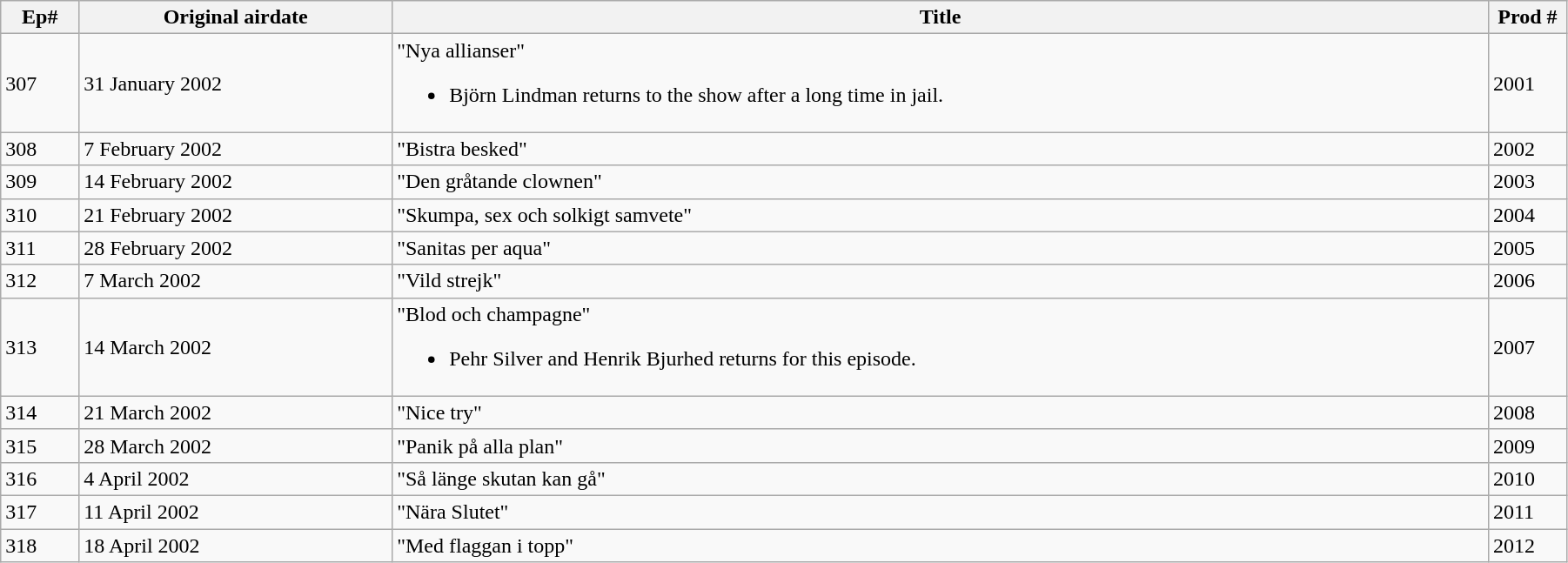<table class="wikitable" width=95%>
<tr>
<th width=5%>Ep#</th>
<th width=20%>Original airdate</th>
<th>Title</th>
<th width=5%>Prod #</th>
</tr>
<tr>
<td>307</td>
<td>31 January 2002</td>
<td>"Nya allianser"<br><ul><li>Björn Lindman returns to the show after a long time in jail.</li></ul></td>
<td>2001</td>
</tr>
<tr>
<td>308</td>
<td>7 February 2002</td>
<td>"Bistra besked"</td>
<td>2002</td>
</tr>
<tr>
<td>309</td>
<td>14 February 2002</td>
<td>"Den gråtande clownen"</td>
<td>2003</td>
</tr>
<tr>
<td>310</td>
<td>21 February 2002</td>
<td>"Skumpa, sex och solkigt samvete"</td>
<td>2004</td>
</tr>
<tr>
<td>311</td>
<td>28 February 2002</td>
<td>"Sanitas per aqua"</td>
<td>2005</td>
</tr>
<tr>
<td>312</td>
<td>7 March 2002</td>
<td>"Vild strejk"</td>
<td>2006</td>
</tr>
<tr>
<td>313</td>
<td>14 March 2002</td>
<td>"Blod och champagne"<br><ul><li>Pehr Silver and Henrik Bjurhed returns for this episode.</li></ul></td>
<td>2007</td>
</tr>
<tr>
<td>314</td>
<td>21 March 2002</td>
<td>"Nice try"</td>
<td>2008</td>
</tr>
<tr>
<td>315</td>
<td>28 March 2002</td>
<td>"Panik på alla plan"</td>
<td>2009</td>
</tr>
<tr>
<td>316</td>
<td>4 April 2002</td>
<td>"Så länge skutan kan gå"</td>
<td>2010</td>
</tr>
<tr>
<td>317</td>
<td>11 April 2002</td>
<td>"Nära Slutet"</td>
<td>2011</td>
</tr>
<tr>
<td>318</td>
<td>18 April 2002</td>
<td>"Med flaggan i topp"</td>
<td>2012</td>
</tr>
</table>
